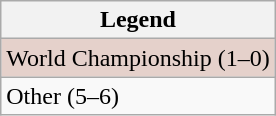<table class="wikitable">
<tr>
<th>Legend</th>
</tr>
<tr style="background:#e5d1cb;">
<td>World Championship (1–0)</td>
</tr>
<tr bgcolor=>
<td>Other (5–6)</td>
</tr>
</table>
